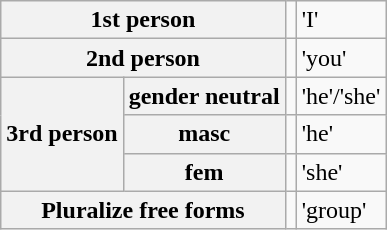<table class="wikitable">
<tr>
<th colspan="2">1st person</th>
<td></td>
<td>'I'</td>
</tr>
<tr>
<th colspan="2">2nd person</th>
<td></td>
<td>'you'</td>
</tr>
<tr>
<th rowspan="3">3rd person</th>
<th>gender neutral</th>
<td></td>
<td>'he'/'she'</td>
</tr>
<tr>
<th>masc</th>
<td></td>
<td>'he'</td>
</tr>
<tr>
<th>fem</th>
<td></td>
<td>'she'</td>
</tr>
<tr>
<th colspan="2">Pluralize free forms</th>
<td></td>
<td>'group'</td>
</tr>
</table>
